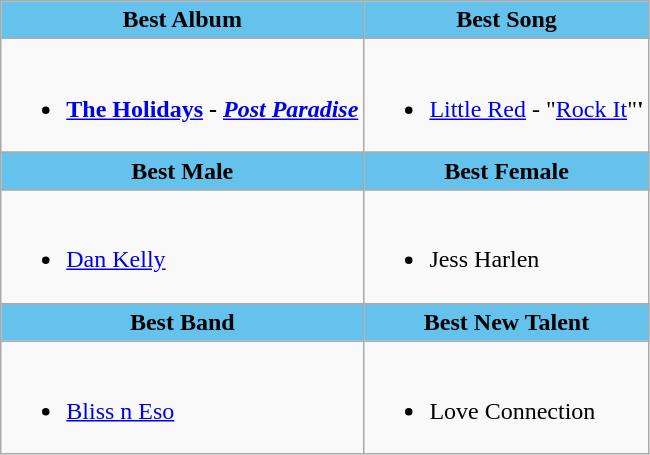<table class=wikitable style="width="100%">
<tr>
<th style="background:#64C2ED; width=;"50%">Best Album</th>
<th style="background:#64C2ED; width=;"50%">Best Song</th>
</tr>
<tr>
<td><br><ul><li><strong><a href='#'>The Holidays</a> - <em><a href='#'>Post Paradise</a><strong><em></li></ul></td>
<td><br><ul><li></strong><a href='#'>Little Red</a> - "<a href='#'>Rock It</a>"<strong>'</li></ul></td>
</tr>
<tr>
<th style="background:#64C2ED; width=;"50%">Best Male</th>
<th style="background:#64C2ED; width=;"50%">Best Female</th>
</tr>
<tr>
<td><br><ul><li></strong><a href='#'>Dan Kelly</a><strong></li></ul></td>
<td><br><ul><li></strong>Jess Harlen<strong></li></ul></td>
</tr>
<tr>
<th style="background:#64C2ED; width=;"50%">Best Band</th>
<th style="background:#64C2ED; width=;"50%">Best New Talent</th>
</tr>
<tr>
<td><br><ul><li></strong><a href='#'>Bliss n Eso</a><strong></li></ul></td>
<td><br><ul><li></strong>Love Connection<strong></li></ul></td>
</tr>
</table>
